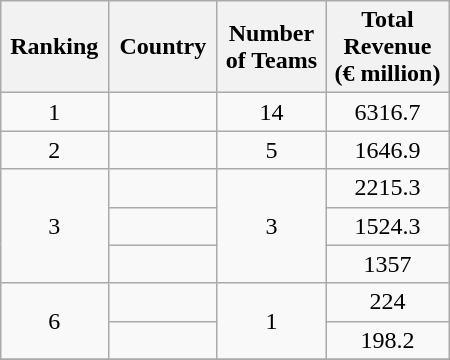<table class="wikitable" style="text-align:center; margin-left:1em; float:right;">
<tr>
<th style="width:65px;">Ranking</th>
<th style="width:65px;">Country</th>
<th style="width:65px;">Number of Teams</th>
<th style="width:75px;">Total Revenue<br>(€ million)</th>
</tr>
<tr>
<td>1</td>
<td></td>
<td>14</td>
<td>6316.7</td>
</tr>
<tr>
<td>2</td>
<td></td>
<td>5</td>
<td>1646.9</td>
</tr>
<tr>
<td rowspan="3" style="text-align: center;">3</td>
<td></td>
<td rowspan="3" style="text-align: center;">3</td>
<td>2215.3</td>
</tr>
<tr>
<td></td>
<td>1524.3</td>
</tr>
<tr>
<td></td>
<td>1357</td>
</tr>
<tr>
<td rowspan="2" style="text-align: center;">6</td>
<td></td>
<td rowspan="2" style="text-align: center;">1</td>
<td>224</td>
</tr>
<tr>
<td></td>
<td>198.2</td>
</tr>
<tr>
</tr>
</table>
